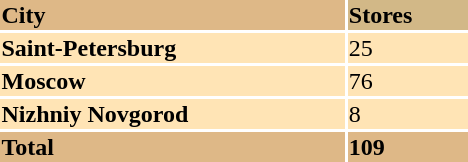<table class="tiles" width="25%">
<tr>
<td style="background-color:#DEB887"><strong>City</strong></td>
<td style="background-color:#D2B887"><strong>Stores</strong></td>
</tr>
<tr>
<td style="background-color:#FFE4B5"><strong>Saint-Petersburg</strong></td>
<td style="background-color:#FFE4B5">25</td>
</tr>
<tr>
<td style="background-color:#FFE4B5"><strong>Moscow</strong></td>
<td style="background-color:#FFE4B5">76</td>
</tr>
<tr>
<td style="background-color:#FFE4B5"><strong>Nizhniy Novgorod</strong></td>
<td style="background-color:#FFE4B5">8</td>
</tr>
<tr>
<td style="background-color:#DEB887"><strong>Total</strong></td>
<td style="background-color:#DEB887"><strong>109</strong></td>
</tr>
</table>
